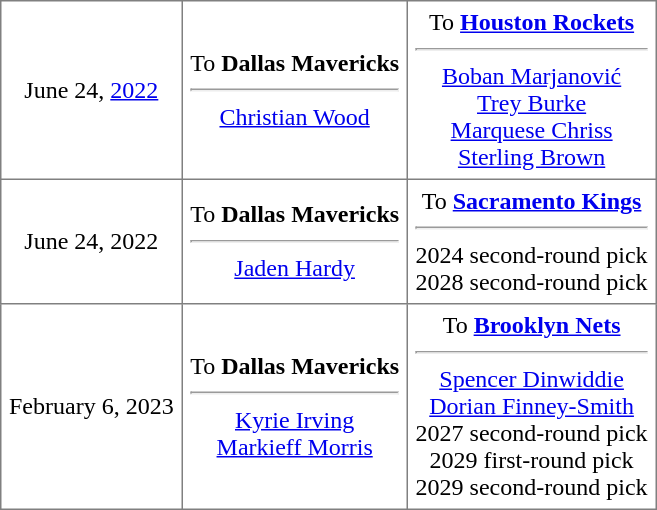<table border="1" style="border-collapse:collapse; text-align:center;"  cellpadding="5">
<tr>
<td>June 24, <a href='#'>2022</a></td>
<td>To <strong>Dallas Mavericks</strong><hr><a href='#'>Christian Wood</a></td>
<td>To <strong><a href='#'>Houston Rockets</a></strong><hr><a href='#'>Boban Marjanović</a><br><a href='#'>Trey Burke</a><br><a href='#'>Marquese Chriss</a><br><a href='#'>Sterling Brown</a></td>
</tr>
<tr>
<td>June 24, 2022</td>
<td>To <strong>Dallas Mavericks</strong><hr><a href='#'>Jaden Hardy</a></td>
<td>To <strong><a href='#'>Sacramento Kings</a></strong><hr>2024 second-round pick<br>2028 second-round pick</td>
</tr>
<tr>
<td>February 6, 2023</td>
<td>To <strong>Dallas Mavericks</strong><hr><a href='#'>Kyrie Irving</a><br><a href='#'>Markieff Morris</a></td>
<td>To <strong><a href='#'>Brooklyn Nets</a></strong><hr><a href='#'>Spencer Dinwiddie</a><br><a href='#'>Dorian Finney-Smith</a><br>2027 second-round pick<br>2029 first-round pick<br>2029 second-round pick</td>
</tr>
</table>
